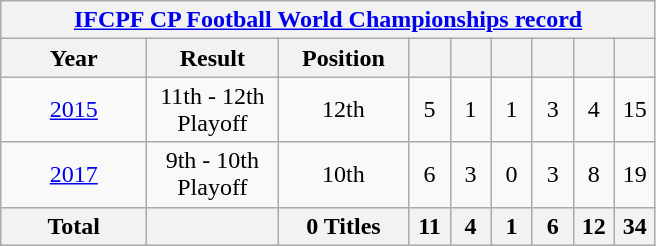<table class="wikitable" style="text-align: center;">
<tr>
<th colspan=9><a href='#'>IFCPF CP Football World Championships record</a></th>
</tr>
<tr>
<th width="90">Year</th>
<th width="80">Result</th>
<th width="80">Position</th>
<th width="20"></th>
<th width="20"></th>
<th width="20"></th>
<th width="20"></th>
<th width="20"></th>
<th width="20"></th>
</tr>
<tr>
<td> <a href='#'>2015</a></td>
<td>11th - 12th Playoff</td>
<td>12th</td>
<td>5</td>
<td>1</td>
<td>1</td>
<td>3</td>
<td>4</td>
<td>15</td>
</tr>
<tr>
<td> <a href='#'>2017</a></td>
<td>9th - 10th Playoff</td>
<td>10th</td>
<td>6</td>
<td>3</td>
<td>0</td>
<td>3</td>
<td>8</td>
<td>19</td>
</tr>
<tr>
<th>Total</th>
<th></th>
<th>0 Titles</th>
<th>11</th>
<th>4</th>
<th>1</th>
<th>6</th>
<th>12</th>
<th>34</th>
</tr>
</table>
